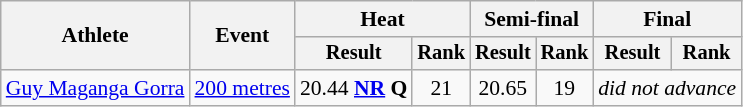<table class=wikitable style=font-size:90%>
<tr>
<th rowspan=2>Athlete</th>
<th rowspan=2>Event</th>
<th colspan=2>Heat</th>
<th colspan=2>Semi-final</th>
<th colspan=2>Final</th>
</tr>
<tr style=font-size:95%>
<th>Result</th>
<th>Rank</th>
<th>Result</th>
<th>Rank</th>
<th>Result</th>
<th>Rank</th>
</tr>
<tr align=center>
<td align=left><a href='#'>Guy Maganga Gorra</a></td>
<td align=left><a href='#'>200 metres</a></td>
<td>20.44 <strong><a href='#'>NR</a> Q</strong></td>
<td>21</td>
<td>20.65</td>
<td>19</td>
<td colspan="2"><em>did not advance</em></td>
</tr>
</table>
